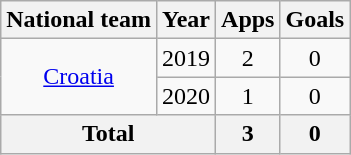<table class="wikitable" style="text-align:center;">
<tr>
<th>National team</th>
<th>Year</th>
<th>Apps</th>
<th>Goals</th>
</tr>
<tr>
<td rowspan="2"><a href='#'>Croatia</a></td>
<td>2019</td>
<td>2</td>
<td>0</td>
</tr>
<tr>
<td>2020</td>
<td>1</td>
<td>0</td>
</tr>
<tr>
<th colspan="2">Total</th>
<th>3</th>
<th>0</th>
</tr>
</table>
